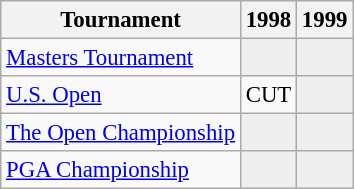<table class="wikitable" style="font-size:95%;text-align:center;">
<tr>
<th>Tournament</th>
<th>1998</th>
<th>1999</th>
</tr>
<tr>
<td align=left><a href='#'>Masters Tournament</a></td>
<td style="background:#eeeeee;"></td>
<td style="background:#eeeeee;"></td>
</tr>
<tr>
<td align=left><a href='#'>U.S. Open</a></td>
<td>CUT</td>
<td style="background:#eeeeee;"></td>
</tr>
<tr>
<td align=left><a href='#'>The Open Championship</a></td>
<td style="background:#eeeeee;"></td>
<td style="background:#eeeeee;"></td>
</tr>
<tr>
<td align=left><a href='#'>PGA Championship</a></td>
<td style="background:#eeeeee;"></td>
<td style="background:#eeeeee;"></td>
</tr>
</table>
